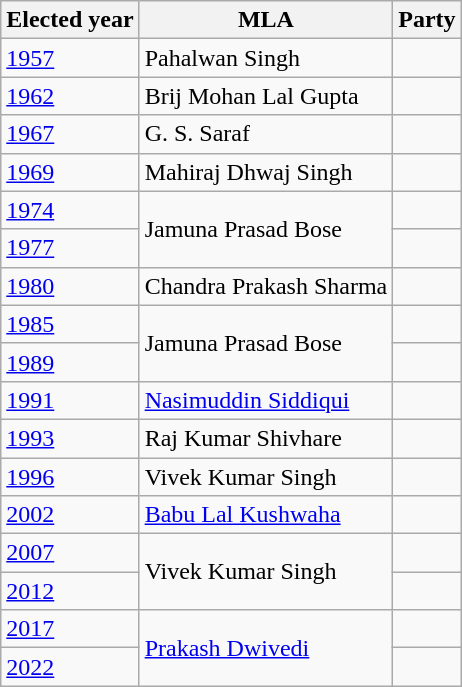<table class="wikitable sortable">
<tr>
<th>Elected year</th>
<th>MLA</th>
<th colspan="2">Party</th>
</tr>
<tr>
<td><a href='#'>1957</a></td>
<td>Pahalwan Singh</td>
<td></td>
</tr>
<tr>
<td><a href='#'>1962</a></td>
<td>Brij Mohan Lal Gupta</td>
</tr>
<tr>
<td><a href='#'>1967</a></td>
<td>G. S. Saraf</td>
<td></td>
</tr>
<tr>
<td><a href='#'>1969</a></td>
<td>Mahiraj Dhwaj Singh</td>
<td></td>
</tr>
<tr>
<td><a href='#'>1974</a></td>
<td rowspan=2>Jamuna Prasad Bose</td>
<td></td>
</tr>
<tr>
<td><a href='#'>1977</a></td>
<td></td>
</tr>
<tr>
<td><a href='#'>1980</a></td>
<td>Chandra Prakash Sharma</td>
<td></td>
</tr>
<tr>
<td><a href='#'>1985</a></td>
<td rowspan="2">Jamuna Prasad Bose</td>
<td></td>
</tr>
<tr>
<td><a href='#'>1989</a></td>
<td></td>
</tr>
<tr>
<td><a href='#'>1991</a></td>
<td><a href='#'>Nasimuddin Siddiqui</a></td>
<td></td>
</tr>
<tr>
<td><a href='#'>1993</a></td>
<td>Raj Kumar Shivhare</td>
<td></td>
</tr>
<tr>
<td><a href='#'>1996</a></td>
<td>Vivek Kumar Singh</td>
<td></td>
</tr>
<tr>
<td><a href='#'>2002</a></td>
<td><a href='#'>Babu Lal Kushwaha</a></td>
<td></td>
</tr>
<tr>
<td><a href='#'>2007</a></td>
<td rowspan="2">Vivek Kumar Singh</td>
<td></td>
</tr>
<tr>
<td><a href='#'>2012</a></td>
</tr>
<tr>
<td><a href='#'>2017</a></td>
<td rowspan="2"><a href='#'>Prakash Dwivedi</a></td>
<td></td>
</tr>
<tr>
<td><a href='#'>2022</a></td>
</tr>
</table>
